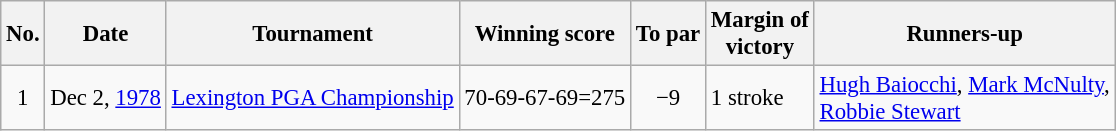<table class="wikitable" style="font-size:95%;">
<tr>
<th>No.</th>
<th>Date</th>
<th>Tournament</th>
<th>Winning score</th>
<th>To par</th>
<th>Margin of<br>victory</th>
<th>Runners-up</th>
</tr>
<tr>
<td align=center>1</td>
<td align=right>Dec 2, <a href='#'>1978</a></td>
<td><a href='#'>Lexington PGA Championship</a></td>
<td align=right>70-69-67-69=275</td>
<td align=center>−9</td>
<td>1 stroke</td>
<td> <a href='#'>Hugh Baiocchi</a>,  <a href='#'>Mark McNulty</a>,<br> <a href='#'>Robbie Stewart</a></td>
</tr>
</table>
